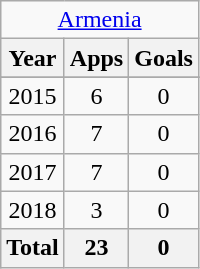<table class="wikitable" style="text-align:center">
<tr>
<td colspan="3"><a href='#'>Armenia</a></td>
</tr>
<tr>
<th>Year</th>
<th>Apps</th>
<th>Goals</th>
</tr>
<tr>
</tr>
<tr>
<td>2015</td>
<td>6</td>
<td>0</td>
</tr>
<tr>
<td>2016</td>
<td>7</td>
<td>0</td>
</tr>
<tr>
<td>2017</td>
<td>7</td>
<td>0</td>
</tr>
<tr>
<td>2018</td>
<td>3</td>
<td>0</td>
</tr>
<tr>
<th>Total</th>
<th>23</th>
<th>0</th>
</tr>
</table>
